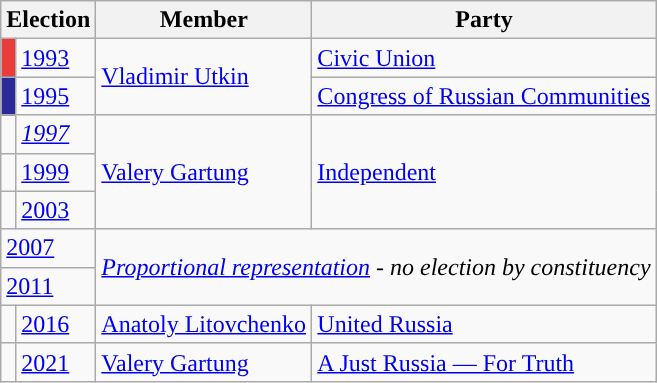<table class="wikitable">
<tr>
<th colspan="2">Election</th>
<th>Member</th>
<th>Party</th>
</tr>
<tr>
<td style="background-color:#EA3C38"></td>
<td><a href='#'>1993</a></td>
<td rowspan=2><a href='#'>Vladimir Utkin</a></td>
<td><a href='#'>Civic Union</a></td>
</tr>
<tr>
<td style="background-color:#2C299A"></td>
<td><a href='#'>1995</a></td>
<td><a href='#'>Congress of Russian Communities</a></td>
</tr>
<tr>
<td style="background-color:"></td>
<td><em><a href='#'>1997</a></em></td>
<td rowspan=3><a href='#'>Valery Gartung</a></td>
<td rowspan=3><a href='#'>Independent</a></td>
</tr>
<tr>
<td style="background-color:"></td>
<td><a href='#'>1999</a></td>
</tr>
<tr>
<td style="background-color:"></td>
<td><a href='#'>2003</a></td>
</tr>
<tr>
<td colspan=2><a href='#'>2007</a></td>
<td colspan=2 rowspan=2><em><a href='#'>Proportional representation</a> - no election by constituency</em></td>
</tr>
<tr>
<td colspan=2><a href='#'>2011</a></td>
</tr>
<tr>
<td style="background-color: "></td>
<td><a href='#'>2016</a></td>
<td><a href='#'>Anatoly Litovchenko</a></td>
<td><a href='#'>United Russia</a></td>
</tr>
<tr>
<td style="background-color: "></td>
<td><a href='#'>2021</a></td>
<td><a href='#'>Valery Gartung</a></td>
<td><a href='#'>A Just Russia — For Truth</a></td>
</tr>
</table>
